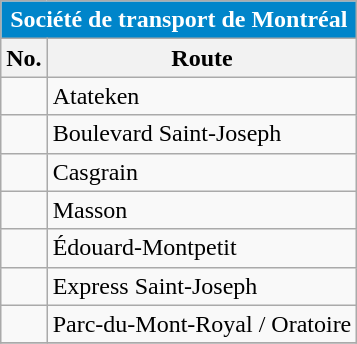<table align=center class="wikitable">
<tr>
<th style="background: #0085CA; font-size:100%; color:#FFFFFF;"colspan="4">Société de transport de Montréal</th>
</tr>
<tr>
<th>No.</th>
<th>Route</th>
</tr>
<tr>
<td></td>
<td>Atateken</td>
</tr>
<tr>
<td></td>
<td>Boulevard Saint-Joseph</td>
</tr>
<tr>
<td></td>
<td>Casgrain</td>
</tr>
<tr>
<td></td>
<td>Masson</td>
</tr>
<tr>
<td {{Avoid wrap> </td>
<td>Édouard-Montpetit</td>
</tr>
<tr>
<td></td>
<td>Express Saint-Joseph</td>
</tr>
<tr>
<td></td>
<td>Parc-du-Mont-Royal / Oratoire</td>
</tr>
<tr>
</tr>
</table>
